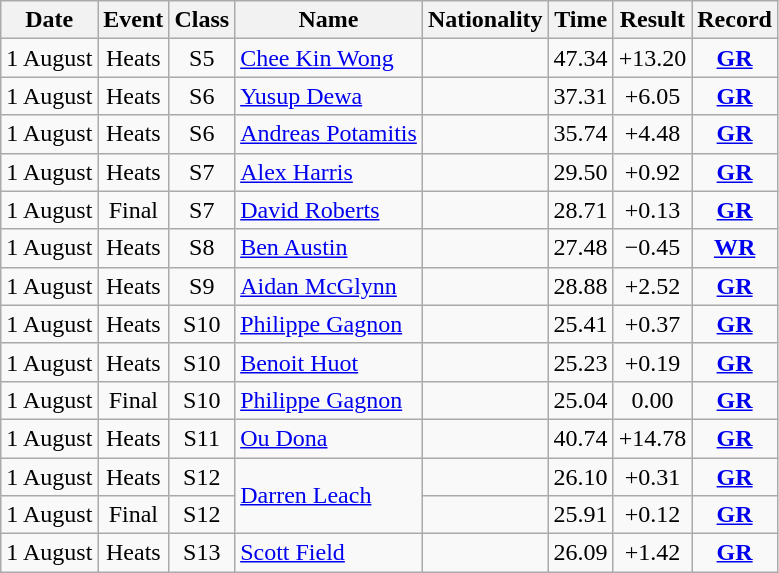<table class=wikitable style=text-align:center>
<tr>
<th>Date</th>
<th>Event</th>
<th>Class</th>
<th>Name</th>
<th>Nationality</th>
<th>Time</th>
<th>Result</th>
<th>Record</th>
</tr>
<tr>
<td>1 August</td>
<td>Heats</td>
<td>S5</td>
<td align=left><a href='#'>Chee Kin Wong</a></td>
<td align=left></td>
<td>47.34</td>
<td>+13.20</td>
<td><strong> <a href='#'>GR</a></strong></td>
</tr>
<tr>
<td>1 August</td>
<td>Heats</td>
<td>S6</td>
<td align=left><a href='#'>Yusup Dewa</a></td>
<td align=left></td>
<td>37.31</td>
<td>+6.05</td>
<td><strong> <a href='#'>GR</a></strong></td>
</tr>
<tr>
<td>1 August</td>
<td>Heats</td>
<td>S6</td>
<td align=left><a href='#'>Andreas Potamitis</a></td>
<td align=left></td>
<td>35.74</td>
<td>+4.48</td>
<td><strong> <a href='#'>GR</a></strong></td>
</tr>
<tr>
<td>1 August</td>
<td>Heats</td>
<td>S7</td>
<td align=left><a href='#'>Alex Harris</a></td>
<td align=left></td>
<td>29.50</td>
<td>+0.92</td>
<td><strong> <a href='#'>GR</a></strong></td>
</tr>
<tr>
<td>1 August</td>
<td>Final</td>
<td>S7</td>
<td align=left><a href='#'>David Roberts</a></td>
<td align=left></td>
<td>28.71</td>
<td>+0.13</td>
<td><strong> <a href='#'>GR</a></strong></td>
</tr>
<tr>
<td>1 August</td>
<td>Heats</td>
<td>S8</td>
<td align=left><a href='#'>Ben Austin</a></td>
<td align=left></td>
<td>27.48</td>
<td>−0.45</td>
<td><strong> <a href='#'>WR</a></strong></td>
</tr>
<tr>
<td>1 August</td>
<td>Heats</td>
<td>S9</td>
<td align=left><a href='#'>Aidan McGlynn</a></td>
<td align=left></td>
<td>28.88</td>
<td>+2.52</td>
<td><strong> <a href='#'>GR</a></strong></td>
</tr>
<tr>
<td>1 August</td>
<td>Heats</td>
<td>S10</td>
<td align=left><a href='#'>Philippe Gagnon</a></td>
<td align=left></td>
<td>25.41</td>
<td>+0.37</td>
<td><strong> <a href='#'>GR</a></strong></td>
</tr>
<tr>
<td>1 August</td>
<td>Heats</td>
<td>S10</td>
<td align=left><a href='#'>Benoit Huot</a></td>
<td align=left></td>
<td>25.23</td>
<td>+0.19</td>
<td><strong> <a href='#'>GR</a></strong></td>
</tr>
<tr>
<td>1 August</td>
<td>Final</td>
<td>S10</td>
<td align=left><a href='#'>Philippe Gagnon</a></td>
<td align=left></td>
<td>25.04</td>
<td>0.00</td>
<td><strong> <a href='#'>GR</a></strong></td>
</tr>
<tr>
<td>1 August</td>
<td>Heats</td>
<td>S11</td>
<td align=left><a href='#'>Ou Dona</a></td>
<td align=left></td>
<td>40.74</td>
<td>+14.78</td>
<td><strong> <a href='#'>GR</a></strong></td>
</tr>
<tr>
<td>1 August</td>
<td>Heats</td>
<td>S12</td>
<td align=left rowspan=2><a href='#'>Darren Leach</a></td>
<td align=left></td>
<td>26.10</td>
<td>+0.31</td>
<td><strong> <a href='#'>GR</a></strong></td>
</tr>
<tr>
<td>1 August</td>
<td>Final</td>
<td>S12</td>
<td align=left></td>
<td>25.91</td>
<td>+0.12</td>
<td><strong> <a href='#'>GR</a></strong></td>
</tr>
<tr>
<td>1 August</td>
<td>Heats</td>
<td>S13</td>
<td align=left><a href='#'>Scott Field</a></td>
<td align=left></td>
<td>26.09</td>
<td>+1.42</td>
<td><strong> <a href='#'>GR</a></strong></td>
</tr>
</table>
